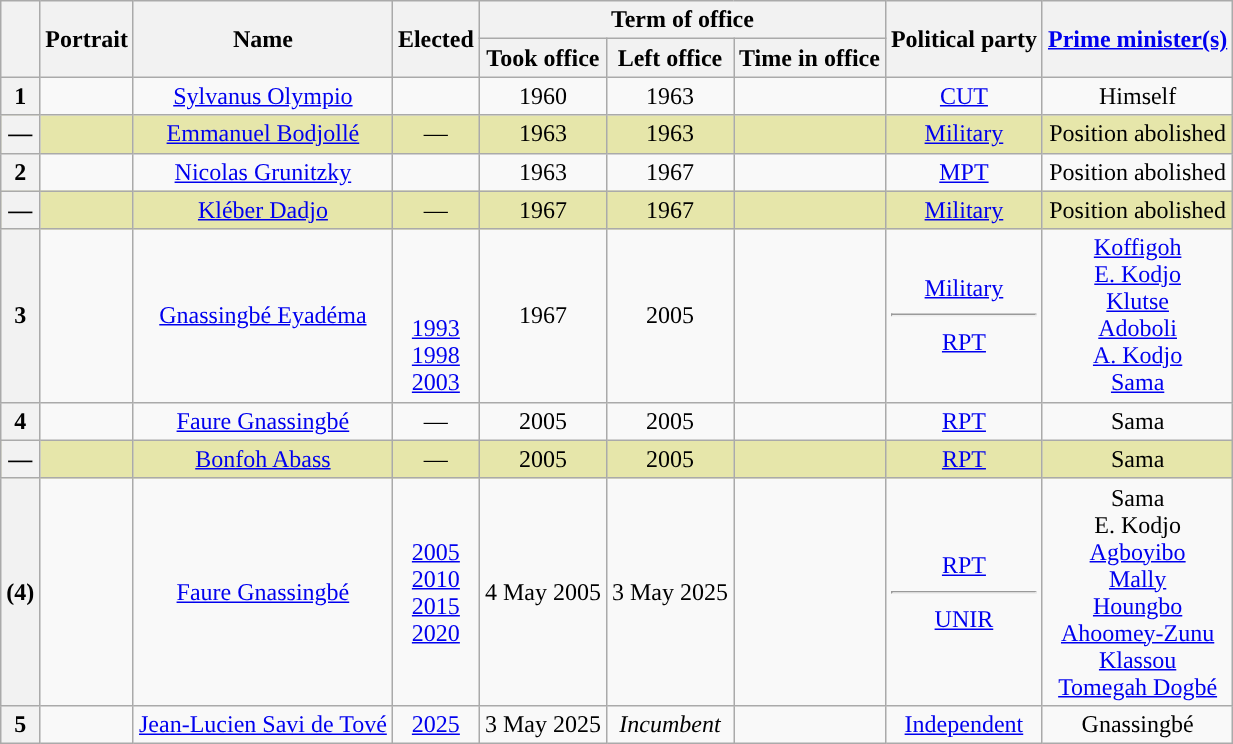<table class="wikitable" style="text-align:center">
<tr>
<th rowspan="2"></th>
<th rowspan="2">Portrait</th>
<th rowspan="2">Name<br></th>
<th rowspan="2">Elected</th>
<th colspan="3">Term of office</th>
<th rowspan="2">Political party</th>
<th rowspan="2"><a href='#'>Prime minister(s)</a></th>
</tr>
<tr>
<th>Took office</th>
<th>Left office</th>
<th>Time in office</th>
</tr>
<tr>
<th style="background:">1</th>
<td></td>
<td><a href='#'>Sylvanus Olympio</a><br></td>
<td></td>
<td> 1960</td>
<td> 1963 <br></td>
<td></td>
<td><a href='#'>CUT</a></td>
<td>Himself</td>
</tr>
<tr style="background:#e6e6aa;">
<th style="background:">—</th>
<td></td>
<td><a href='#'>Emmanuel Bodjollé</a><br></td>
<td>—</td>
<td> 1963</td>
<td> 1963</td>
<td></td>
<td><a href='#'>Military</a></td>
<td>Position abolished</td>
</tr>
<tr>
<th style="background:">2</th>
<td></td>
<td><a href='#'>Nicolas Grunitzky</a><br></td>
<td></td>
<td> 1963</td>
<td> 1967<br></td>
<td></td>
<td><a href='#'>MPT</a></td>
<td>Position abolished</td>
</tr>
<tr style="background:#e6e6aa;">
<th style="background:">—</th>
<td></td>
<td><a href='#'>Kléber Dadjo</a><br></td>
<td>—</td>
<td> 1967</td>
<td> 1967</td>
<td></td>
<td><a href='#'>Military</a></td>
<td>Position abolished</td>
</tr>
<tr>
<th style="background:linear-gradient(">3</th>
<td></td>
<td><a href='#'>Gnassingbé Eyadéma</a><br></td>
<td><br><br><br><a href='#'>1993</a><br><a href='#'>1998</a><br><a href='#'>2003</a></td>
<td> 1967</td>
<td> 2005</td>
<td></td>
<td><a href='#'>Military</a><br> <hr> <a href='#'>RPT</a><br></td>
<td><a href='#'>Koffigoh</a><br><a href='#'>E. Kodjo</a><br><a href='#'>Klutse</a><br><a href='#'>Adoboli</a><br><a href='#'>A. Kodjo</a><br><a href='#'>Sama</a></td>
</tr>
<tr>
<th style="background:">4</th>
<td></td>
<td><a href='#'>Faure Gnassingbé</a><br></td>
<td>—</td>
<td> 2005</td>
<td> 2005<br></td>
<td></td>
<td><a href='#'>RPT</a></td>
<td>Sama</td>
</tr>
<tr style="background:#e6e6aa;">
<th style="background:">—</th>
<td></td>
<td><a href='#'>Bonfoh Abass</a><br></td>
<td>—</td>
<td> 2005</td>
<td> 2005</td>
<td></td>
<td><a href='#'>RPT</a></td>
<td>Sama</td>
</tr>
<tr>
<th style="background: linear-gradient(">(4)</th>
<td></td>
<td><a href='#'>Faure Gnassingbé</a><br></td>
<td><a href='#'>2005</a><br><a href='#'>2010</a><br><a href='#'>2015</a><br><a href='#'>2020</a></td>
<td>4 May 2005</td>
<td>3 May 2025</td>
<td></td>
<td><a href='#'>RPT</a><br> <hr> <a href='#'>UNIR</a><br></td>
<td>Sama<br>E. Kodjo<br><a href='#'>Agboyibo</a><br><a href='#'>Mally</a><br><a href='#'>Houngbo</a><br><a href='#'>Ahoomey-Zunu</a><br><a href='#'>Klassou</a><br><a href='#'>Tomegah Dogbé</a></td>
</tr>
<tr>
<th style="background:">5</th>
<td></td>
<td><a href='#'>Jean-Lucien Savi de Tové</a><br></td>
<td><a href='#'>2025</a></td>
<td>3 May 2025</td>
<td><em>Incumbent</em></td>
<td></td>
<td><a href='#'>Independent</a></td>
<td>Gnassingbé</td>
</tr>
</table>
